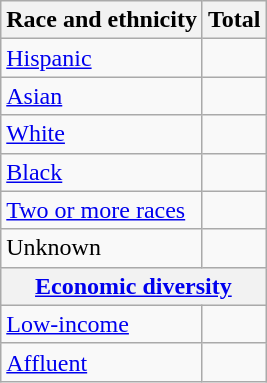<table class="wikitable floatright sortable collapsible"; text-align:right; font-size:80%;">
<tr>
<th>Race and ethnicity</th>
<th colspan="2" data-sort-type=number>Total</th>
</tr>
<tr>
<td><a href='#'>Hispanic</a></td>
<td align=right></td>
</tr>
<tr>
<td><a href='#'>Asian</a></td>
<td align=right></td>
</tr>
<tr>
<td><a href='#'>White</a></td>
<td align=right></td>
</tr>
<tr>
<td><a href='#'>Black</a></td>
<td align=right></td>
</tr>
<tr>
<td><a href='#'>Two or more races</a></td>
<td align=right></td>
</tr>
<tr>
<td>Unknown</td>
<td align=right></td>
</tr>
<tr>
<th colspan="4" data-sort-type=number><a href='#'>Economic diversity</a></th>
</tr>
<tr>
<td><a href='#'>Low-income</a></td>
<td align=right></td>
</tr>
<tr>
<td><a href='#'>Affluent</a></td>
<td align=right></td>
</tr>
</table>
